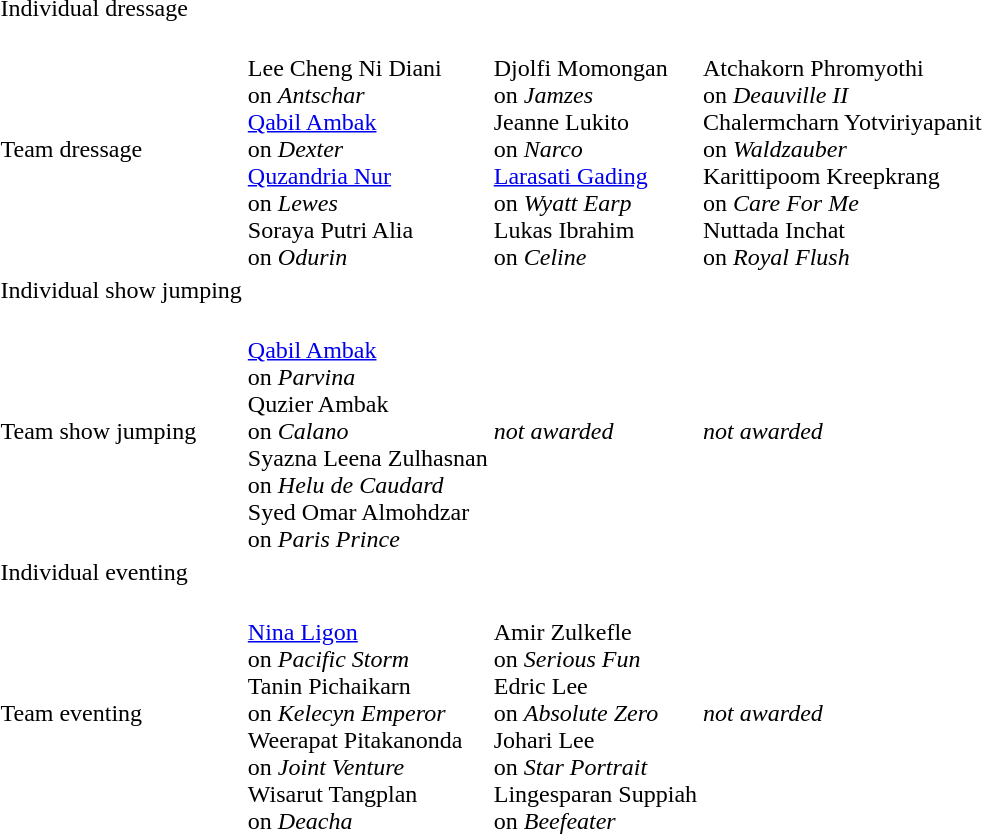<table>
<tr>
<td>Individual dressage</td>
<td></td>
<td></td>
<td nowrap=true></td>
</tr>
<tr>
<td>Team dressage</td>
<td> <br> Lee Cheng Ni Diani<br>on <em>Antschar</em> <br> <a href='#'>Qabil Ambak</a><br>on <em>Dexter</em> <br> <a href='#'>Quzandria Nur</a><br>on <em>Lewes</em> <br> Soraya Putri Alia<br>on <em>Odurin</em></td>
<td> <br> Djolfi Momongan<br>on <em>Jamzes</em> <br> Jeanne Lukito<br>on <em>Narco</em> <br> <a href='#'>Larasati Gading</a><br>on <em>Wyatt Earp</em><br> Lukas Ibrahim<br>on <em>Celine</em></td>
<td> <br> Atchakorn Phromyothi<br>on <em>Deauville II</em> <br> Chalermcharn Yotviriyapanit<br>on <em>Waldzauber</em><br> Karittipoom Kreepkrang<br>on <em>Care For Me</em> <br> Nuttada Inchat<br>on <em>Royal Flush</em></td>
</tr>
<tr>
<td>Individual show jumping</td>
<td></td>
<td></td>
<td></td>
</tr>
<tr>
<td>Team show jumping</td>
<td nowrap=true> <br> <a href='#'>Qabil Ambak</a><br>on <em>Parvina</em> <br> Quzier Ambak<br>on <em>Calano </em> <br> Syazna Leena Zulhasnan<br>on <em>Helu de Caudard</em> <br> Syed Omar Almohdzar<br>on <em>Paris Prince</em></td>
<td><em>not awarded</em></td>
<td><em>not awarded</em></td>
</tr>
<tr>
<td>Individual eventing</td>
<td></td>
<td nowrap></td>
<td></td>
</tr>
<tr>
<td>Team eventing</td>
<td> <br> <a href='#'>Nina Ligon</a><br>on <em>Pacific Storm</em> <br> Tanin Pichaikarn<br>on <em>Kelecyn Emperor</em> <br> Weerapat Pitakanonda<br>on <em>Joint Venture</em> <br> Wisarut Tangplan<br>on <em>Deacha</em></td>
<td nowrap=true> <br> Amir Zulkefle<br>on <em>Serious Fun</em> <br> Edric Lee<br>on <em>Absolute Zero</em> <br> Johari Lee<br>on <em>Star Portrait</em> <br> Lingesparan Suppiah<br>on <em>Beefeater</em></td>
<td><em>not awarded</em></td>
</tr>
</table>
